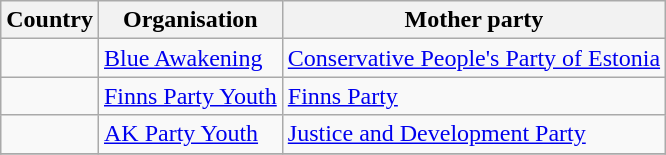<table class="wikitable sortable">
<tr>
<th>Country</th>
<th>Organisation</th>
<th>Mother party</th>
</tr>
<tr>
<td></td>
<td><a href='#'>Blue Awakening</a></td>
<td><a href='#'>Conservative People's Party of Estonia</a></td>
</tr>
<tr>
<td></td>
<td><a href='#'>Finns Party Youth</a></td>
<td><a href='#'>Finns Party</a></td>
</tr>
<tr>
<td></td>
<td><a href='#'>AK Party Youth</a></td>
<td><a href='#'>Justice and Development Party</a></td>
</tr>
<tr>
</tr>
</table>
